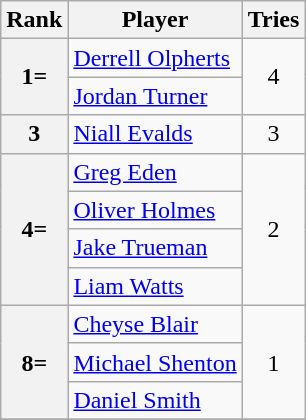<table class="wikitable" style="text-align:center">
<tr>
<th>Rank</th>
<th>Player</th>
<th>Tries</th>
</tr>
<tr>
<th Rowspan=2>1=</th>
<td align="left"> <a href='#'>Derrell Olpherts</a></td>
<td Rowspan=2>4</td>
</tr>
<tr>
<td align="left"> <a href='#'>Jordan Turner</a></td>
</tr>
<tr>
<th>3</th>
<td align="left"> <a href='#'>Niall Evalds</a></td>
<td>3</td>
</tr>
<tr>
<th Rowspan=4>4=</th>
<td align="left"> <a href='#'>Greg Eden</a></td>
<td rowspan=4>2</td>
</tr>
<tr>
<td align="left"> <a href='#'>Oliver Holmes</a></td>
</tr>
<tr>
<td align="left"> <a href='#'>Jake Trueman</a></td>
</tr>
<tr>
<td align="left"> <a href='#'>Liam Watts</a></td>
</tr>
<tr>
<th Rowspan=3>8=</th>
<td align="left"> <a href='#'>Cheyse Blair</a></td>
<td Rowspan=3>1</td>
</tr>
<tr>
<td align="left"> <a href='#'>Michael Shenton</a></td>
</tr>
<tr>
<td align="left"> <a href='#'>Daniel Smith</a></td>
</tr>
<tr>
</tr>
</table>
